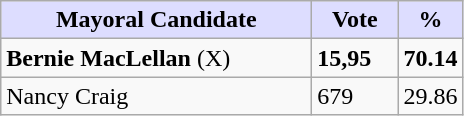<table class="wikitable">
<tr>
<th style="background:#ddf; width:200px;">Mayoral Candidate</th>
<th style="background:#ddf; width:50px;">Vote</th>
<th style="background:#ddf; width:30px;">%</th>
</tr>
<tr>
<td><strong>Bernie MacLellan</strong> (X)</td>
<td><strong>15,95</strong></td>
<td><strong>70.14</strong></td>
</tr>
<tr>
<td>Nancy Craig</td>
<td>679</td>
<td>29.86</td>
</tr>
</table>
